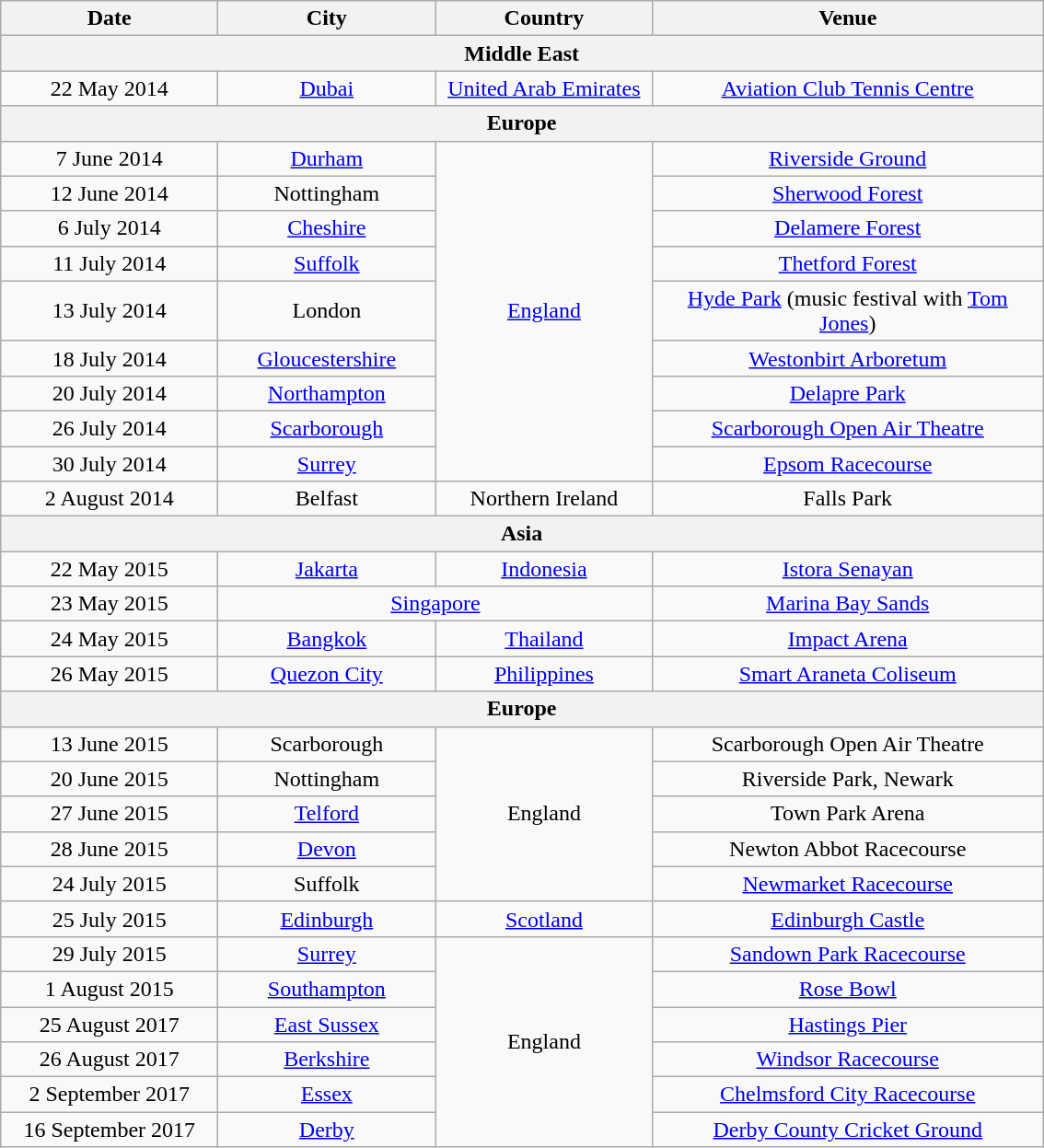<table class="wikitable" style="text-align:center;">
<tr>
<th style="width:150px;">Date</th>
<th style="width:150px;">City</th>
<th style="width:150px;">Country</th>
<th style="width:275px;">Venue</th>
</tr>
<tr>
<th colspan="4">Middle East</th>
</tr>
<tr>
<td>22 May 2014</td>
<td><a href='#'>Dubai</a></td>
<td><a href='#'>United Arab Emirates</a></td>
<td><a href='#'>Aviation Club Tennis Centre</a></td>
</tr>
<tr>
<th colspan="4">Europe</th>
</tr>
<tr>
<td>7 June 2014</td>
<td><a href='#'>Durham</a></td>
<td rowspan="9"><a href='#'>England</a></td>
<td><a href='#'>Riverside Ground</a></td>
</tr>
<tr>
<td>12 June 2014</td>
<td>Nottingham</td>
<td><a href='#'>Sherwood Forest</a></td>
</tr>
<tr>
<td>6 July 2014</td>
<td><a href='#'>Cheshire</a></td>
<td><a href='#'>Delamere Forest</a></td>
</tr>
<tr>
<td>11 July 2014</td>
<td><a href='#'>Suffolk</a></td>
<td><a href='#'>Thetford Forest</a></td>
</tr>
<tr>
<td>13 July 2014</td>
<td>London</td>
<td><a href='#'>Hyde Park</a> (music festival with <a href='#'>Tom Jones</a>)</td>
</tr>
<tr>
<td>18 July 2014</td>
<td><a href='#'>Gloucestershire</a></td>
<td><a href='#'>Westonbirt Arboretum</a></td>
</tr>
<tr>
<td>20 July 2014</td>
<td><a href='#'>Northampton</a></td>
<td><a href='#'>Delapre Park</a></td>
</tr>
<tr>
<td>26 July 2014</td>
<td><a href='#'>Scarborough</a></td>
<td><a href='#'>Scarborough Open Air Theatre</a></td>
</tr>
<tr>
<td>30 July 2014</td>
<td><a href='#'>Surrey</a></td>
<td><a href='#'>Epsom Racecourse</a></td>
</tr>
<tr>
<td>2 August 2014</td>
<td>Belfast</td>
<td>Northern Ireland</td>
<td>Falls Park</td>
</tr>
<tr>
<th colspan="4">Asia</th>
</tr>
<tr>
<td>22 May 2015</td>
<td><a href='#'>Jakarta</a></td>
<td><a href='#'>Indonesia</a></td>
<td><a href='#'>Istora Senayan</a></td>
</tr>
<tr>
<td>23 May 2015</td>
<td colspan="2"><a href='#'>Singapore</a></td>
<td><a href='#'>Marina Bay Sands</a></td>
</tr>
<tr>
<td>24 May 2015</td>
<td><a href='#'>Bangkok</a></td>
<td><a href='#'>Thailand</a></td>
<td><a href='#'>Impact Arena</a></td>
</tr>
<tr>
<td>26 May 2015</td>
<td><a href='#'>Quezon City</a></td>
<td><a href='#'>Philippines</a></td>
<td><a href='#'>Smart Araneta Coliseum</a></td>
</tr>
<tr>
<th colspan="4">Europe</th>
</tr>
<tr>
<td>13 June 2015</td>
<td>Scarborough</td>
<td rowspan="5">England</td>
<td>Scarborough Open Air Theatre</td>
</tr>
<tr>
<td>20 June 2015</td>
<td>Nottingham</td>
<td>Riverside Park, Newark</td>
</tr>
<tr>
<td>27 June 2015</td>
<td><a href='#'>Telford</a></td>
<td>Town Park Arena</td>
</tr>
<tr>
<td>28 June 2015</td>
<td><a href='#'>Devon</a></td>
<td>Newton Abbot Racecourse</td>
</tr>
<tr>
<td>24 July 2015</td>
<td>Suffolk</td>
<td><a href='#'>Newmarket Racecourse</a></td>
</tr>
<tr>
<td>25 July 2015</td>
<td><a href='#'>Edinburgh</a></td>
<td><a href='#'>Scotland</a></td>
<td><a href='#'>Edinburgh Castle</a></td>
</tr>
<tr>
<td>29 July 2015</td>
<td><a href='#'>Surrey</a></td>
<td rowspan="6">England</td>
<td><a href='#'>Sandown Park Racecourse</a></td>
</tr>
<tr>
<td>1 August 2015</td>
<td><a href='#'>Southampton</a></td>
<td><a href='#'>Rose Bowl</a></td>
</tr>
<tr>
<td>25 August 2017</td>
<td><a href='#'>East Sussex</a></td>
<td><a href='#'>Hastings Pier</a></td>
</tr>
<tr>
<td>26 August 2017</td>
<td><a href='#'>Berkshire</a></td>
<td><a href='#'>Windsor Racecourse</a></td>
</tr>
<tr>
<td>2 September 2017</td>
<td><a href='#'>Essex</a></td>
<td><a href='#'>Chelmsford City Racecourse</a></td>
</tr>
<tr>
<td>16 September 2017</td>
<td><a href='#'>Derby</a></td>
<td><a href='#'>Derby County Cricket Ground</a></td>
</tr>
</table>
